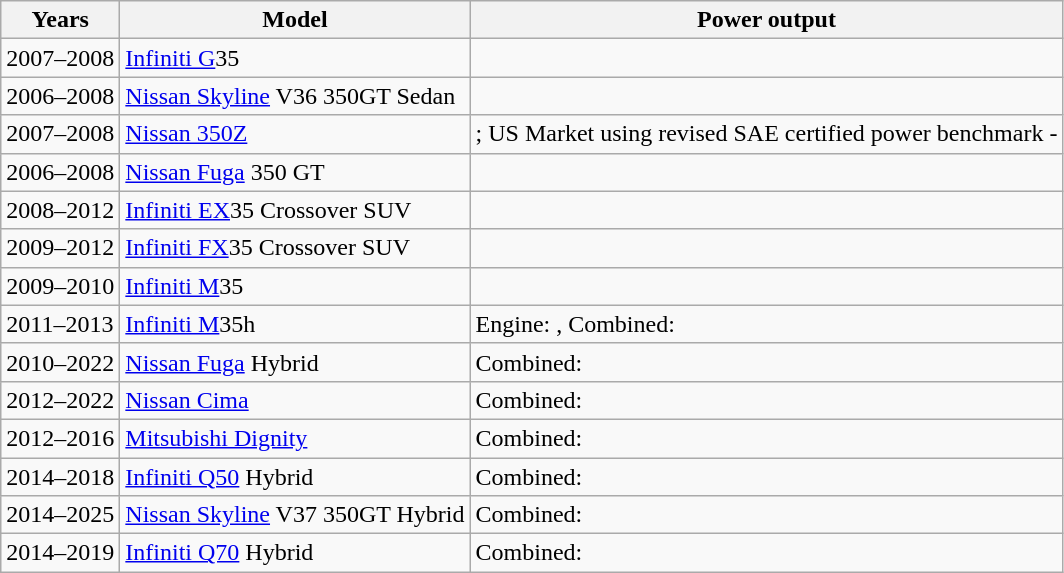<table class="wikitable">
<tr>
<th>Years</th>
<th>Model</th>
<th>Power output</th>
</tr>
<tr>
<td>2007–2008</td>
<td><a href='#'>Infiniti G</a>35</td>
<td></td>
</tr>
<tr>
<td>2006–2008</td>
<td><a href='#'>Nissan Skyline</a> V36 350GT Sedan</td>
<td></td>
</tr>
<tr>
<td>2007–2008</td>
<td><a href='#'>Nissan 350Z</a></td>
<td>; US Market using revised SAE certified power benchmark - </td>
</tr>
<tr>
<td>2006–2008</td>
<td><a href='#'>Nissan Fuga</a> 350 GT</td>
<td></td>
</tr>
<tr>
<td>2008–2012</td>
<td><a href='#'>Infiniti EX</a>35 Crossover SUV</td>
<td></td>
</tr>
<tr>
<td>2009–2012</td>
<td><a href='#'>Infiniti FX</a>35 Crossover SUV</td>
<td></td>
</tr>
<tr>
<td>2009–2010</td>
<td><a href='#'>Infiniti M</a>35</td>
<td></td>
</tr>
<tr>
<td>2011–2013</td>
<td><a href='#'>Infiniti M</a>35h</td>
<td>Engine:  , Combined: </td>
</tr>
<tr>
<td>2010–2022</td>
<td><a href='#'>Nissan Fuga</a> Hybrid</td>
<td>Combined: </td>
</tr>
<tr>
<td>2012–2022</td>
<td><a href='#'>Nissan Cima</a></td>
<td>Combined: </td>
</tr>
<tr>
<td>2012–2016</td>
<td><a href='#'>Mitsubishi Dignity</a></td>
<td>Combined: </td>
</tr>
<tr>
<td>2014–2018</td>
<td><a href='#'>Infiniti Q50</a> Hybrid</td>
<td>Combined: </td>
</tr>
<tr>
<td>2014–2025</td>
<td><a href='#'>Nissan Skyline</a> V37 350GT Hybrid</td>
<td>Combined: </td>
</tr>
<tr>
<td>2014–2019</td>
<td><a href='#'>Infiniti Q70</a> Hybrid</td>
<td>Combined: </td>
</tr>
</table>
